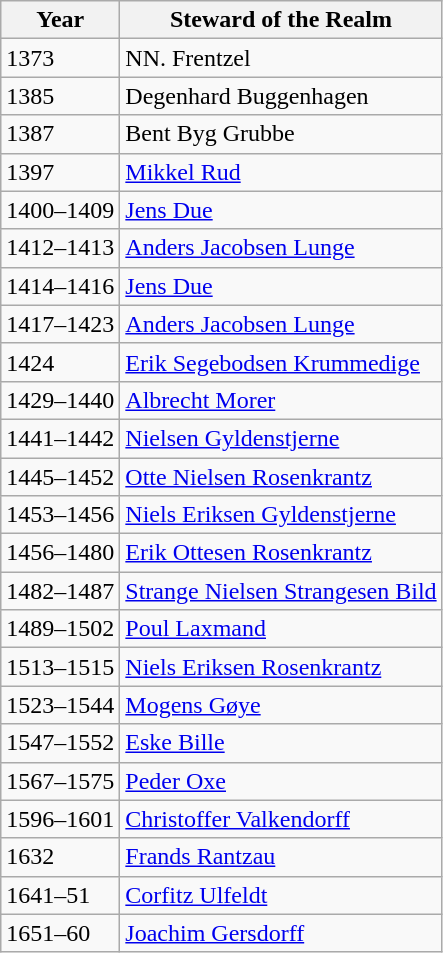<table class="wikitable">
<tr>
<th>Year</th>
<th>Steward of the Realm</th>
</tr>
<tr>
<td>1373</td>
<td>NN. Frentzel</td>
</tr>
<tr>
<td>1385</td>
<td>Degenhard Buggenhagen</td>
</tr>
<tr>
<td>1387</td>
<td>Bent Byg Grubbe</td>
</tr>
<tr>
<td>1397</td>
<td><a href='#'>Mikkel Rud</a></td>
</tr>
<tr>
<td>1400–1409</td>
<td><a href='#'>Jens Due</a></td>
</tr>
<tr>
<td>1412–1413</td>
<td><a href='#'>Anders Jacobsen Lunge</a></td>
</tr>
<tr>
<td>1414–1416</td>
<td><a href='#'>Jens Due</a></td>
</tr>
<tr>
<td>1417–1423</td>
<td><a href='#'>Anders Jacobsen Lunge</a></td>
</tr>
<tr>
<td>1424</td>
<td><a href='#'>Erik Segebodsen Krummedige</a></td>
</tr>
<tr>
<td>1429–1440</td>
<td><a href='#'>Albrecht Morer</a></td>
</tr>
<tr>
<td>1441–1442</td>
<td><a href='#'>Nielsen Gyldenstjerne</a></td>
</tr>
<tr>
<td>1445–1452</td>
<td><a href='#'>Otte Nielsen Rosenkrantz</a></td>
</tr>
<tr>
<td>1453–1456</td>
<td><a href='#'>Niels Eriksen Gyldenstjerne</a></td>
</tr>
<tr>
<td>1456–1480</td>
<td><a href='#'>Erik Ottesen Rosenkrantz</a></td>
</tr>
<tr>
<td>1482–1487</td>
<td><a href='#'>Strange Nielsen Strangesen Bild</a></td>
</tr>
<tr>
<td>1489–1502</td>
<td><a href='#'>Poul Laxmand</a></td>
</tr>
<tr>
<td>1513–1515</td>
<td><a href='#'>Niels Eriksen Rosenkrantz</a></td>
</tr>
<tr>
<td>1523–1544</td>
<td><a href='#'>Mogens Gøye</a></td>
</tr>
<tr>
<td>1547–1552</td>
<td><a href='#'>Eske Bille</a></td>
</tr>
<tr>
<td>1567–1575</td>
<td><a href='#'>Peder Oxe</a></td>
</tr>
<tr>
<td>1596–1601</td>
<td><a href='#'>Christoffer Valkendorff</a></td>
</tr>
<tr>
<td>1632</td>
<td><a href='#'>Frands Rantzau</a></td>
</tr>
<tr>
<td>1641–51</td>
<td><a href='#'>Corfitz Ulfeldt </a></td>
</tr>
<tr>
<td>1651–60</td>
<td><a href='#'>Joachim Gersdorff</a></td>
</tr>
</table>
